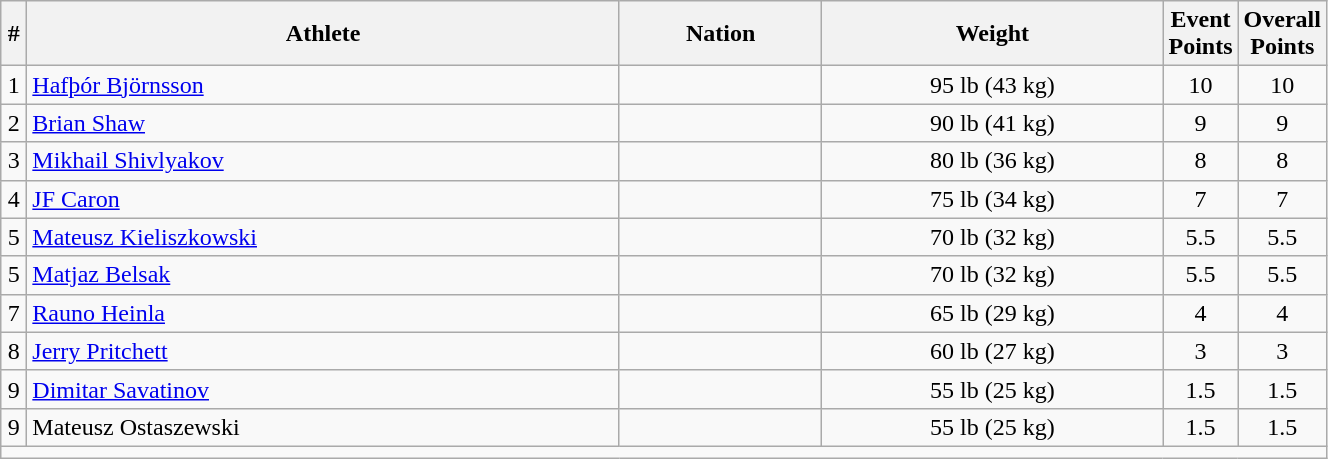<table class="wikitable sortable" style="text-align:center;width: 70%;">
<tr>
<th scope="col" style="width: 10px;">#</th>
<th scope="col">Athlete</th>
<th scope="col">Nation</th>
<th scope="col">Weight</th>
<th scope="col" style="width: 10px;">Event Points</th>
<th scope="col" style="width: 10px;">Overall Points</th>
</tr>
<tr>
<td>1</td>
<td align=left><a href='#'>Hafþór Björnsson</a></td>
<td align=left></td>
<td>95 lb (43 kg)</td>
<td>10</td>
<td>10</td>
</tr>
<tr>
<td>2</td>
<td align=left><a href='#'>Brian Shaw</a></td>
<td align=left></td>
<td>90 lb (41 kg)</td>
<td>9</td>
<td>9</td>
</tr>
<tr>
<td>3</td>
<td align=left><a href='#'>Mikhail Shivlyakov</a></td>
<td align=left></td>
<td>80 lb (36 kg)</td>
<td>8</td>
<td>8</td>
</tr>
<tr>
<td>4</td>
<td align=left><a href='#'>JF Caron</a></td>
<td align=left></td>
<td>75 lb (34 kg)</td>
<td>7</td>
<td>7</td>
</tr>
<tr>
<td>5</td>
<td align=left><a href='#'>Mateusz Kieliszkowski</a></td>
<td align=left></td>
<td>70 lb (32 kg)</td>
<td>5.5</td>
<td>5.5</td>
</tr>
<tr>
<td>5</td>
<td align=left><a href='#'>Matjaz Belsak</a></td>
<td align=left></td>
<td>70 lb (32 kg)</td>
<td>5.5</td>
<td>5.5</td>
</tr>
<tr>
<td>7</td>
<td align=left><a href='#'>Rauno Heinla</a></td>
<td align=left></td>
<td>65 lb (29 kg)</td>
<td>4</td>
<td>4</td>
</tr>
<tr>
<td>8</td>
<td align=left><a href='#'>Jerry Pritchett</a></td>
<td align=left></td>
<td>60 lb (27 kg)</td>
<td>3</td>
<td>3</td>
</tr>
<tr>
<td>9</td>
<td align=left><a href='#'>Dimitar Savatinov</a></td>
<td align=left></td>
<td>55 lb (25 kg)</td>
<td>1.5</td>
<td>1.5</td>
</tr>
<tr>
<td>9</td>
<td align=left>Mateusz Ostaszewski</td>
<td align=left></td>
<td>55 lb (25 kg)</td>
<td>1.5</td>
<td>1.5</td>
</tr>
<tr class="sortbottom">
<td colspan="6"></td>
</tr>
</table>
